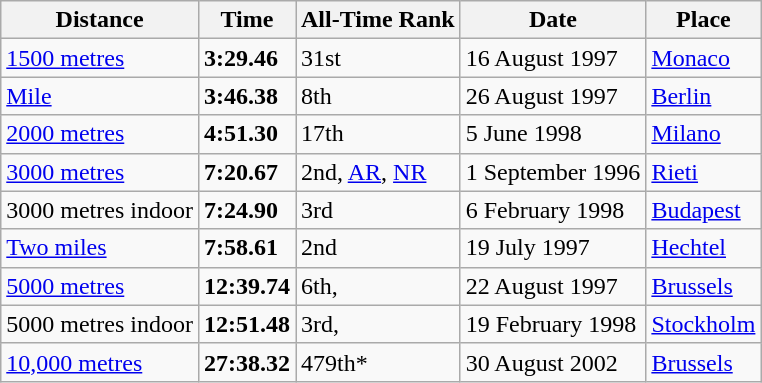<table class="wikitable">
<tr>
<th>Distance</th>
<th>Time</th>
<th>All-Time Rank</th>
<th>Date</th>
<th>Place</th>
</tr>
<tr>
<td><a href='#'>1500 metres</a></td>
<td><strong>3:29.46</strong></td>
<td>31st</td>
<td>16 August 1997</td>
<td><a href='#'>Monaco</a></td>
</tr>
<tr>
<td><a href='#'>Mile</a></td>
<td><strong>3:46.38</strong></td>
<td>8th</td>
<td>26 August 1997</td>
<td><a href='#'>Berlin</a></td>
</tr>
<tr>
<td><a href='#'>2000 metres</a></td>
<td><strong>4:51.30</strong></td>
<td>17th</td>
<td>5 June 1998</td>
<td><a href='#'>Milano</a></td>
</tr>
<tr>
<td><a href='#'>3000 metres</a></td>
<td><strong>7:20.67</strong></td>
<td>2nd, <a href='#'>AR</a>, <a href='#'>NR</a></td>
<td>1 September 1996</td>
<td><a href='#'>Rieti</a></td>
</tr>
<tr>
<td>3000 metres indoor</td>
<td><strong>7:24.90</strong></td>
<td>3rd</td>
<td>6 February 1998</td>
<td><a href='#'>Budapest</a></td>
</tr>
<tr>
<td><a href='#'>Two miles</a></td>
<td><strong>7:58.61</strong></td>
<td>2nd</td>
<td>19 July 1997</td>
<td><a href='#'>Hechtel</a></td>
</tr>
<tr>
<td><a href='#'>5000 metres</a></td>
<td><strong>12:39.74</strong></td>
<td>6th, <strong></strong></td>
<td>22 August 1997</td>
<td><a href='#'>Brussels</a></td>
</tr>
<tr>
<td>5000 metres indoor</td>
<td><strong>12:51.48</strong></td>
<td>3rd, <strong></strong></td>
<td>19 February 1998</td>
<td><a href='#'>Stockholm</a></td>
</tr>
<tr>
<td><a href='#'>10,000 metres</a></td>
<td><strong>27:38.32</strong></td>
<td>479th*</td>
<td>30 August 2002</td>
<td><a href='#'>Brussels</a></td>
</tr>
</table>
